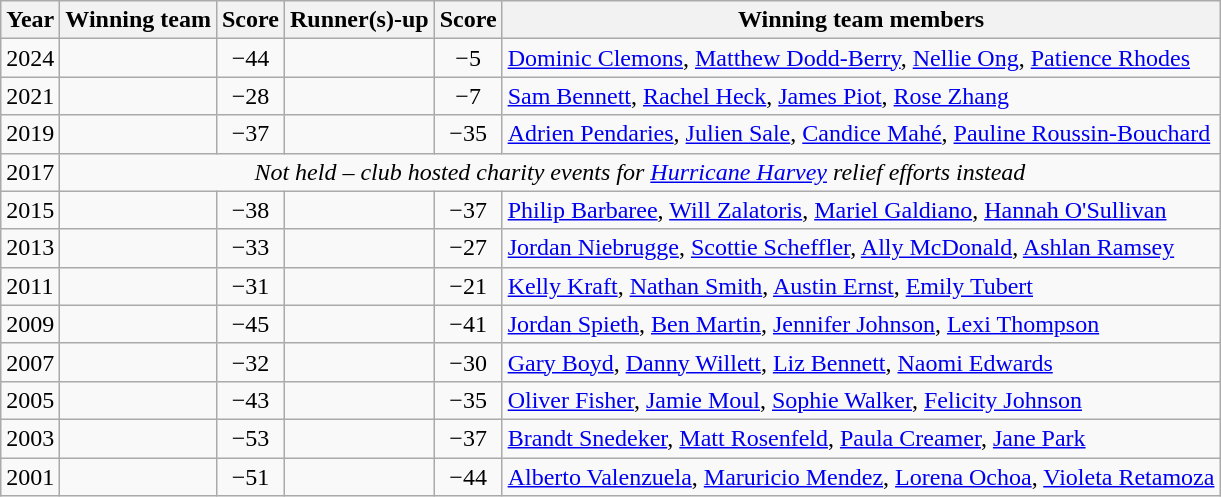<table class="wikitable">
<tr>
<th>Year</th>
<th>Winning team</th>
<th>Score</th>
<th>Runner(s)-up</th>
<th>Score</th>
<th>Winning team members</th>
</tr>
<tr>
<td>2024</td>
<td></td>
<td align=center>−44</td>
<td><br></td>
<td align=center>−5</td>
<td><a href='#'>Dominic Clemons</a>, <a href='#'>Matthew Dodd-Berry</a>, <a href='#'>Nellie Ong</a>, <a href='#'>Patience Rhodes</a></td>
</tr>
<tr>
<td>2021</td>
<td></td>
<td align=center>−28</td>
<td></td>
<td align=center>−7</td>
<td><a href='#'>Sam Bennett</a>, <a href='#'>Rachel Heck</a>, <a href='#'>James Piot</a>, <a href='#'>Rose Zhang</a></td>
</tr>
<tr>
<td>2019</td>
<td></td>
<td align=center>−37</td>
<td><br></td>
<td align=center>−35</td>
<td><a href='#'>Adrien Pendaries</a>, <a href='#'>Julien Sale</a>, <a href='#'>Candice Mahé</a>, <a href='#'>Pauline Roussin-Bouchard</a></td>
</tr>
<tr>
<td>2017</td>
<td colspan=5 align=center><em>Not held – club hosted charity events for <a href='#'>Hurricane Harvey</a> relief efforts instead</em></td>
</tr>
<tr>
<td>2015</td>
<td></td>
<td align=center>−38</td>
<td></td>
<td align=center>−37</td>
<td><a href='#'>Philip Barbaree</a>, <a href='#'>Will Zalatoris</a>, <a href='#'>Mariel Galdiano</a>, <a href='#'>Hannah O'Sullivan</a></td>
</tr>
<tr>
<td>2013</td>
<td></td>
<td align=center>−33</td>
<td></td>
<td align=center>−27</td>
<td><a href='#'>Jordan Niebrugge</a>, <a href='#'>Scottie Scheffler</a>, <a href='#'>Ally McDonald</a>, <a href='#'>Ashlan Ramsey</a></td>
</tr>
<tr>
<td>2011</td>
<td></td>
<td align=center>−31</td>
<td><br></td>
<td align=center>−21</td>
<td><a href='#'>Kelly Kraft</a>, <a href='#'>Nathan Smith</a>, <a href='#'>Austin Ernst</a>, <a href='#'>Emily Tubert</a></td>
</tr>
<tr>
<td>2009</td>
<td></td>
<td align=center>−45</td>
<td></td>
<td align=center>−41</td>
<td><a href='#'>Jordan Spieth</a>, <a href='#'>Ben Martin</a>, <a href='#'>Jennifer Johnson</a>, <a href='#'>Lexi Thompson</a></td>
</tr>
<tr>
<td>2007</td>
<td></td>
<td align=center>−32</td>
<td><br></td>
<td align=center>−30</td>
<td><a href='#'>Gary Boyd</a>, <a href='#'>Danny Willett</a>, <a href='#'>Liz Bennett</a>, <a href='#'>Naomi Edwards</a></td>
</tr>
<tr>
<td>2005</td>
<td></td>
<td align=center>−43</td>
<td><br></td>
<td align=center>−35</td>
<td><a href='#'>Oliver Fisher</a>, <a href='#'>Jamie Moul</a>, <a href='#'>Sophie Walker</a>, <a href='#'>Felicity Johnson</a></td>
</tr>
<tr>
<td>2003</td>
<td></td>
<td align=center>−53</td>
<td></td>
<td align=center>−37</td>
<td><a href='#'>Brandt Snedeker</a>, <a href='#'>Matt Rosenfeld</a>, <a href='#'>Paula Creamer</a>, <a href='#'>Jane Park</a></td>
</tr>
<tr>
<td>2001</td>
<td></td>
<td align=center>−51</td>
<td></td>
<td align=center>−44</td>
<td><a href='#'>Alberto Valenzuela</a>, <a href='#'>Maruricio Mendez</a>, <a href='#'>Lorena Ochoa</a>, <a href='#'>Violeta Retamoza</a></td>
</tr>
</table>
